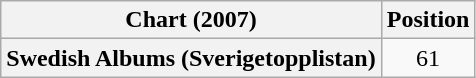<table class="wikitable plainrowheaders" style="text-align:center">
<tr>
<th scope="col">Chart (2007)</th>
<th scope="col">Position</th>
</tr>
<tr>
<th scope="row">Swedish Albums (Sverigetopplistan)</th>
<td>61</td>
</tr>
</table>
